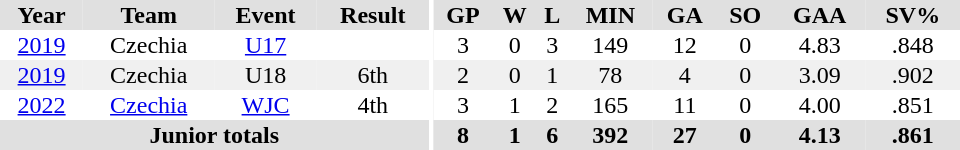<table border="0" cellpadding="1" cellspacing="0" ID="Table3" style="text-align:center; width:40em">
<tr ALIGN="center" bgcolor="#e0e0e0">
<th>Year</th>
<th>Team</th>
<th>Event</th>
<th>Result</th>
<th rowspan="99" bgcolor="#ffffff"></th>
<th>GP</th>
<th>W</th>
<th>L</th>
<th>MIN</th>
<th>GA</th>
<th>SO</th>
<th>GAA</th>
<th>SV%</th>
</tr>
<tr>
<td><a href='#'>2019</a></td>
<td>Czechia</td>
<td><a href='#'>U17</a></td>
<td></td>
<td>3</td>
<td>0</td>
<td>3</td>
<td>149</td>
<td>12</td>
<td>0</td>
<td>4.83</td>
<td>.848</td>
</tr>
<tr bgcolor="#f0f0f0">
<td><a href='#'>2019</a></td>
<td>Czechia</td>
<td>U18</td>
<td>6th</td>
<td>2</td>
<td>0</td>
<td>1</td>
<td>78</td>
<td>4</td>
<td>0</td>
<td>3.09</td>
<td>.902</td>
</tr>
<tr>
<td><a href='#'>2022</a></td>
<td><a href='#'>Czechia</a></td>
<td><a href='#'>WJC</a></td>
<td>4th</td>
<td>3</td>
<td>1</td>
<td>2</td>
<td>165</td>
<td>11</td>
<td>0</td>
<td>4.00</td>
<td>.851</td>
</tr>
<tr bgcolor="#e0e0e0">
<th colspan="4">Junior totals</th>
<th>8</th>
<th>1</th>
<th>6</th>
<th>392</th>
<th>27</th>
<th>0</th>
<th>4.13</th>
<th>.861</th>
</tr>
</table>
